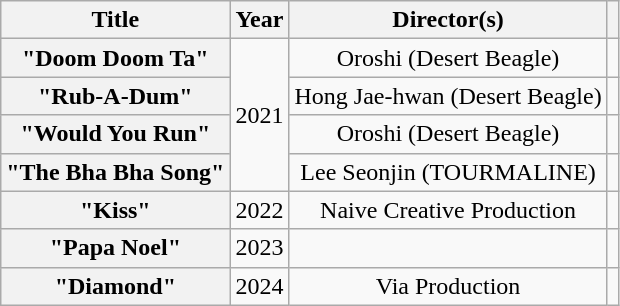<table class="wikitable plainrowheaders" style="text-align:center">
<tr>
<th scope="col">Title</th>
<th scope="col">Year</th>
<th scope="col">Director(s)</th>
<th scope="col"></th>
</tr>
<tr>
<th scope="row">"Doom Doom Ta"</th>
<td rowspan="4">2021</td>
<td>Oroshi (Desert Beagle)</td>
<td></td>
</tr>
<tr>
<th scope="row">"Rub-A-Dum"</th>
<td>Hong Jae-hwan (Desert Beagle)</td>
<td></td>
</tr>
<tr>
<th scope="row">"Would You Run"</th>
<td>Oroshi (Desert Beagle)</td>
<td></td>
</tr>
<tr>
<th scope="row">"The Bha Bha Song"</th>
<td>Lee Seonjin (TOURMALINE)</td>
<td></td>
</tr>
<tr>
<th scope="row">"Kiss"</th>
<td>2022</td>
<td>Naive Creative Production</td>
<td></td>
</tr>
<tr>
<th scope="row">"Papa Noel"</th>
<td>2023</td>
<td></td>
<td></td>
</tr>
<tr>
<th scope="row">"Diamond"</th>
<td>2024</td>
<td>Via Production</td>
<td></td>
</tr>
</table>
